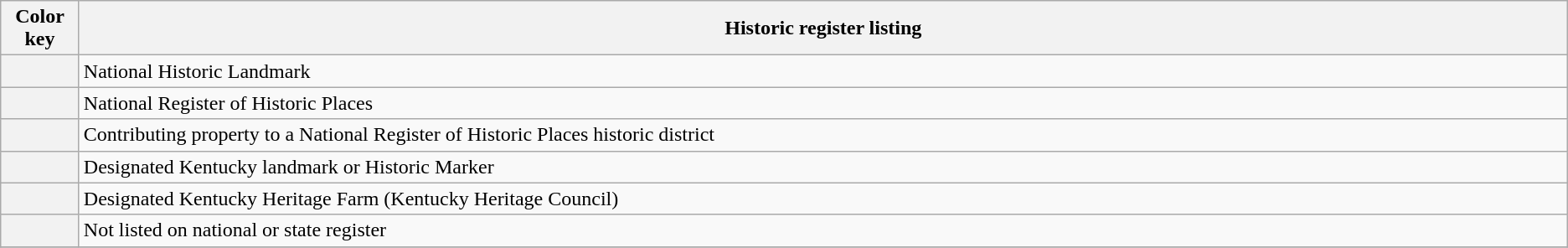<table class="wikitable">
<tr>
<th style="width:5%;"><strong>Color key</strong></th>
<th style="width:95%;"><strong>Historic register listing</strong></th>
</tr>
<tr>
<th></th>
<td>National Historic Landmark</td>
</tr>
<tr>
<th></th>
<td>National Register of Historic Places</td>
</tr>
<tr>
<th></th>
<td>Contributing property to a National Register of Historic Places historic district</td>
</tr>
<tr>
<th></th>
<td>Designated Kentucky landmark or Historic Marker</td>
</tr>
<tr>
<th></th>
<td>Designated Kentucky Heritage Farm (Kentucky Heritage Council)</td>
</tr>
<tr>
<th></th>
<td>Not listed on national or state register</td>
</tr>
<tr>
</tr>
</table>
